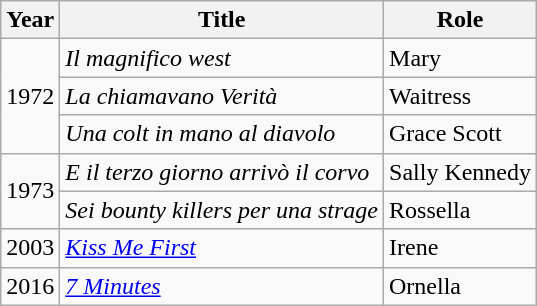<table class="wikitable plainrowheaders sortable">
<tr>
<th scope="col">Year</th>
<th scope="col">Title</th>
<th scope="col">Role</th>
</tr>
<tr>
<td rowspan="3">1972</td>
<td><em>Il magnifico west</em></td>
<td>Mary</td>
</tr>
<tr>
<td><em>La chiamavano Verità</em></td>
<td>Waitress</td>
</tr>
<tr>
<td><em>Una colt in mano al diavolo</em></td>
<td>Grace Scott</td>
</tr>
<tr>
<td rowspan="2">1973</td>
<td><em>E il terzo giorno arrivò il corvo</em></td>
<td>Sally Kennedy</td>
</tr>
<tr>
<td><em>Sei bounty killers per una strage</em></td>
<td>Rossella</td>
</tr>
<tr>
<td>2003</td>
<td><em><a href='#'>Kiss Me First</a></em></td>
<td>Irene</td>
</tr>
<tr>
<td>2016</td>
<td><em><a href='#'>7 Minutes</a></em></td>
<td>Ornella</td>
</tr>
</table>
